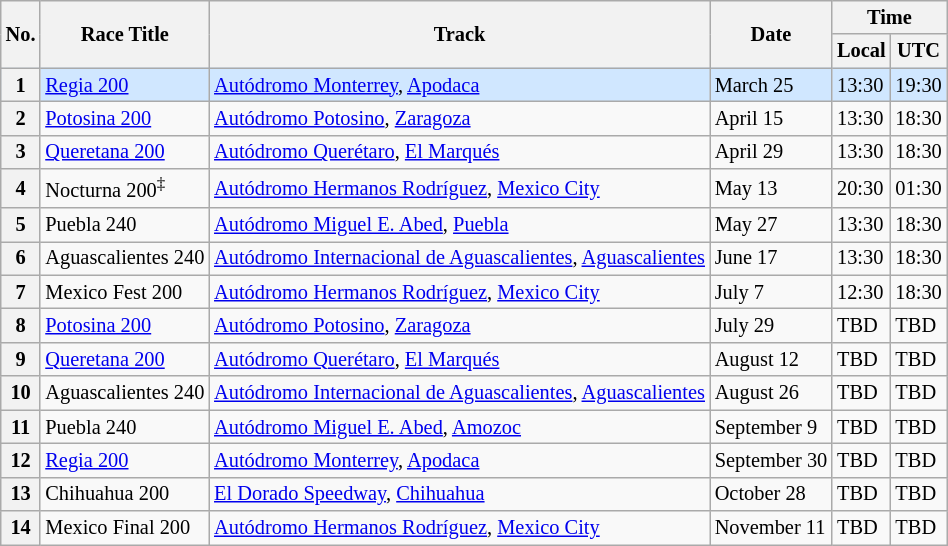<table class="wikitable" style="font-size:85%;">
<tr>
<th rowspan=2>No.</th>
<th rowspan=2>Race Title</th>
<th rowspan=2>Track</th>
<th rowspan=2>Date</th>
<th colspan=2>Time</th>
</tr>
<tr>
<th>Local</th>
<th>UTC</th>
</tr>
<tr style="background:#D0E7FF;">
<th>1</th>
<td><a href='#'>Regia 200</a></td>
<td> <a href='#'>Autódromo Monterrey</a>, <a href='#'>Apodaca</a></td>
<td>March 25</td>
<td>13:30</td>
<td>19:30</td>
</tr>
<tr>
<th>2</th>
<td><a href='#'>Potosina 200</a></td>
<td> <a href='#'>Autódromo Potosino</a>, <a href='#'>Zaragoza</a></td>
<td>April 15</td>
<td>13:30</td>
<td>18:30</td>
</tr>
<tr>
<th>3</th>
<td><a href='#'>Queretana 200</a></td>
<td> <a href='#'>Autódromo Querétaro</a>, <a href='#'>El Marqués</a></td>
<td>April 29</td>
<td>13:30</td>
<td>18:30</td>
</tr>
<tr>
<th>4</th>
<td>Nocturna 200<sup>‡</sup></td>
<td> <a href='#'>Autódromo Hermanos Rodríguez</a>, <a href='#'>Mexico City</a></td>
<td>May 13</td>
<td>20:30</td>
<td>01:30</td>
</tr>
<tr>
<th>5</th>
<td>Puebla 240</td>
<td> <a href='#'>Autódromo Miguel E. Abed</a>, <a href='#'>Puebla</a></td>
<td>May 27</td>
<td>13:30</td>
<td>18:30</td>
</tr>
<tr>
<th>6</th>
<td>Aguascalientes 240</td>
<td> <a href='#'>Autódromo Internacional de Aguascalientes</a>, <a href='#'>Aguascalientes</a></td>
<td>June 17</td>
<td>13:30</td>
<td>18:30</td>
</tr>
<tr>
<th>7</th>
<td>Mexico Fest 200</td>
<td> <a href='#'>Autódromo Hermanos Rodríguez</a>, <a href='#'>Mexico City</a></td>
<td>July 7</td>
<td>12:30</td>
<td>18:30</td>
</tr>
<tr>
<th>8</th>
<td><a href='#'>Potosina 200</a></td>
<td> <a href='#'>Autódromo Potosino</a>, <a href='#'>Zaragoza</a></td>
<td>July 29</td>
<td>TBD</td>
<td>TBD</td>
</tr>
<tr>
<th>9</th>
<td><a href='#'>Queretana 200</a></td>
<td> <a href='#'>Autódromo Querétaro</a>, <a href='#'>El Marqués</a></td>
<td>August 12</td>
<td>TBD</td>
<td>TBD</td>
</tr>
<tr>
<th>10</th>
<td>Aguascalientes 240</td>
<td> <a href='#'>Autódromo Internacional de Aguascalientes</a>, <a href='#'>Aguascalientes</a></td>
<td>August 26</td>
<td>TBD</td>
<td>TBD</td>
</tr>
<tr>
<th>11</th>
<td>Puebla 240</td>
<td> <a href='#'>Autódromo Miguel E. Abed</a>, <a href='#'>Amozoc</a></td>
<td>September 9</td>
<td>TBD</td>
<td>TBD</td>
</tr>
<tr>
<th>12</th>
<td><a href='#'>Regia 200</a></td>
<td> <a href='#'>Autódromo Monterrey</a>, <a href='#'>Apodaca</a></td>
<td>September 30</td>
<td>TBD</td>
<td>TBD</td>
</tr>
<tr>
<th>13</th>
<td>Chihuahua 200</td>
<td> <a href='#'>El Dorado Speedway</a>, <a href='#'>Chihuahua</a></td>
<td>October 28</td>
<td>TBD</td>
<td>TBD</td>
</tr>
<tr>
<th>14</th>
<td>Mexico Final 200</td>
<td> <a href='#'>Autódromo Hermanos Rodríguez</a>, <a href='#'>Mexico City</a></td>
<td>November 11</td>
<td>TBD</td>
<td>TBD</td>
</tr>
</table>
